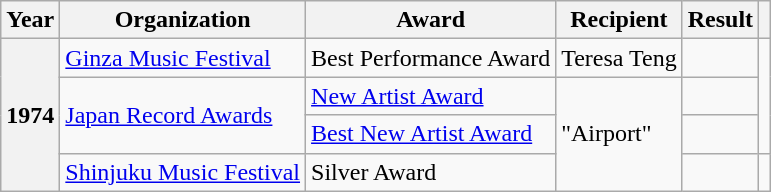<table class="sortable wikitable plainrowheaders">
<tr>
<th scope="col" class="unsortable">Year</th>
<th scope="col">Organization</th>
<th scope="col">Award</th>
<th scope="col">Recipient</th>
<th scope="col">Result</th>
<th class="unsortable"></th>
</tr>
<tr>
<th rowspan="4" scope="row">1974</th>
<td><a href='#'>Ginza Music Festival</a></td>
<td>Best Performance Award</td>
<td>Teresa Teng</td>
<td></td>
<td rowspan="3" align="center"></td>
</tr>
<tr>
<td rowspan="2"><a href='#'>Japan Record Awards</a></td>
<td><a href='#'>New Artist Award</a></td>
<td rowspan="3">"Airport"</td>
<td></td>
</tr>
<tr>
<td><a href='#'>Best New Artist Award</a></td>
<td></td>
</tr>
<tr>
<td><a href='#'>Shinjuku Music Festival</a></td>
<td>Silver Award</td>
<td></td>
<td align="center"></td>
</tr>
</table>
